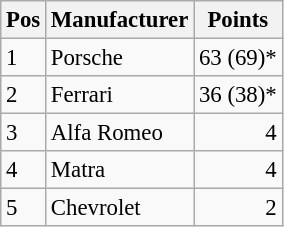<table class="wikitable" style="font-size: 95%;">
<tr>
<th>Pos</th>
<th>Manufacturer</th>
<th>Points</th>
</tr>
<tr>
<td>1</td>
<td> Porsche</td>
<td align=right>63 (69)*</td>
</tr>
<tr>
<td>2</td>
<td> Ferrari</td>
<td align=right>36 (38)*</td>
</tr>
<tr>
<td>3</td>
<td> Alfa Romeo</td>
<td align=right>4</td>
</tr>
<tr>
<td>4</td>
<td> Matra</td>
<td align=right>4</td>
</tr>
<tr>
<td>5</td>
<td> Chevrolet</td>
<td align=right>2</td>
</tr>
</table>
